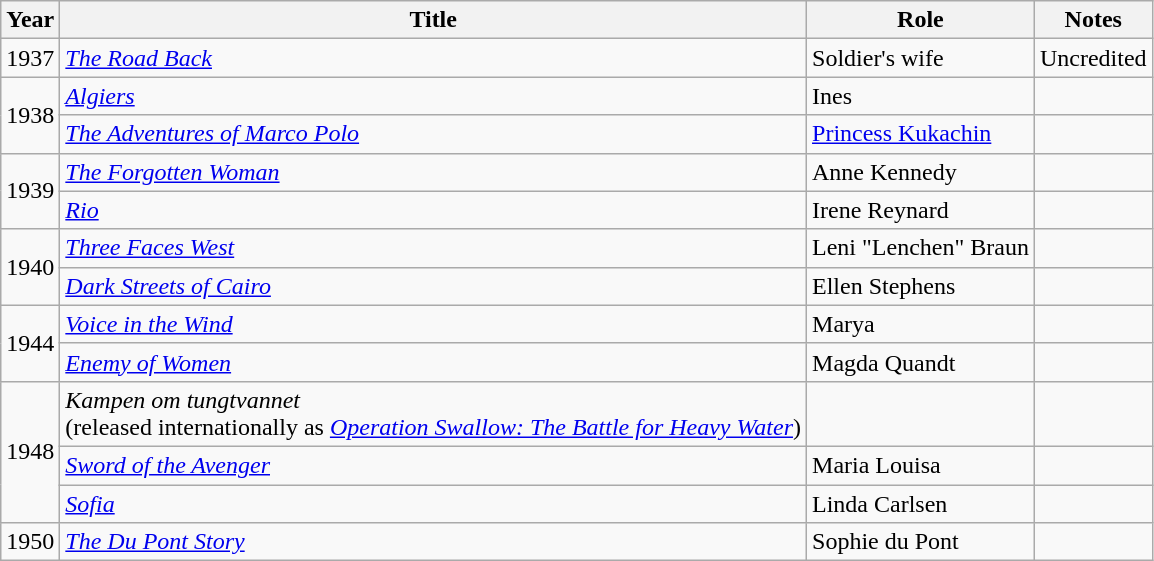<table class="wikitable">
<tr>
<th>Year</th>
<th>Title</th>
<th>Role</th>
<th>Notes</th>
</tr>
<tr>
<td>1937</td>
<td><em><a href='#'>The Road Back</a></em></td>
<td>Soldier's wife</td>
<td>Uncredited</td>
</tr>
<tr>
<td rowspan=2>1938</td>
<td><em><a href='#'>Algiers</a></em></td>
<td>Ines</td>
<td></td>
</tr>
<tr>
<td><em><a href='#'>The Adventures of Marco Polo</a></em></td>
<td><a href='#'>Princess Kukachin</a></td>
<td></td>
</tr>
<tr>
<td rowspan=2>1939</td>
<td><em><a href='#'>The Forgotten Woman</a></em></td>
<td>Anne Kennedy</td>
<td></td>
</tr>
<tr>
<td><em><a href='#'>Rio</a></em></td>
<td>Irene Reynard</td>
<td></td>
</tr>
<tr>
<td rowspan=2>1940</td>
<td><em><a href='#'>Three Faces West</a></em></td>
<td>Leni "Lenchen" Braun</td>
<td></td>
</tr>
<tr>
<td><em><a href='#'>Dark Streets of Cairo</a></em></td>
<td>Ellen Stephens</td>
<td></td>
</tr>
<tr>
<td rowspan=2>1944</td>
<td><em><a href='#'>Voice in the Wind</a></em></td>
<td>Marya</td>
<td></td>
</tr>
<tr>
<td><em><a href='#'>Enemy of Women</a></em></td>
<td>Magda Quandt</td>
<td></td>
</tr>
<tr>
<td rowspan=3>1948</td>
<td><em>Kampen om tungtvannet</em><br>(released internationally as <em><a href='#'>Operation Swallow: The Battle for Heavy Water</a></em>)</td>
<td></td>
<td></td>
</tr>
<tr>
<td><em><a href='#'>Sword of the Avenger</a></em></td>
<td>Maria Louisa</td>
<td></td>
</tr>
<tr>
<td><em><a href='#'>Sofia</a></em></td>
<td>Linda Carlsen</td>
<td></td>
</tr>
<tr>
<td>1950</td>
<td><em><a href='#'>The Du Pont Story</a></em></td>
<td>Sophie du Pont</td>
<td></td>
</tr>
</table>
